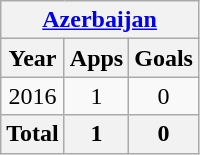<table class="wikitable" style="text-align:center">
<tr>
<th colspan=3><a href='#'>Azerbaijan</a></th>
</tr>
<tr>
<th>Year</th>
<th>Apps</th>
<th>Goals</th>
</tr>
<tr>
<td>2016</td>
<td>1</td>
<td>0</td>
</tr>
<tr>
<th>Total</th>
<th>1</th>
<th>0</th>
</tr>
</table>
